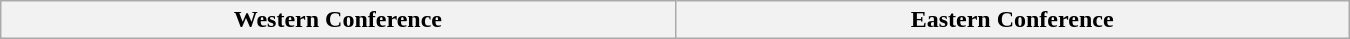<table class="wikitable" width="900px">
<tr>
<th width="450px">Western Conference</th>
<th width="450px">Eastern Conference</th>
</tr>
</table>
